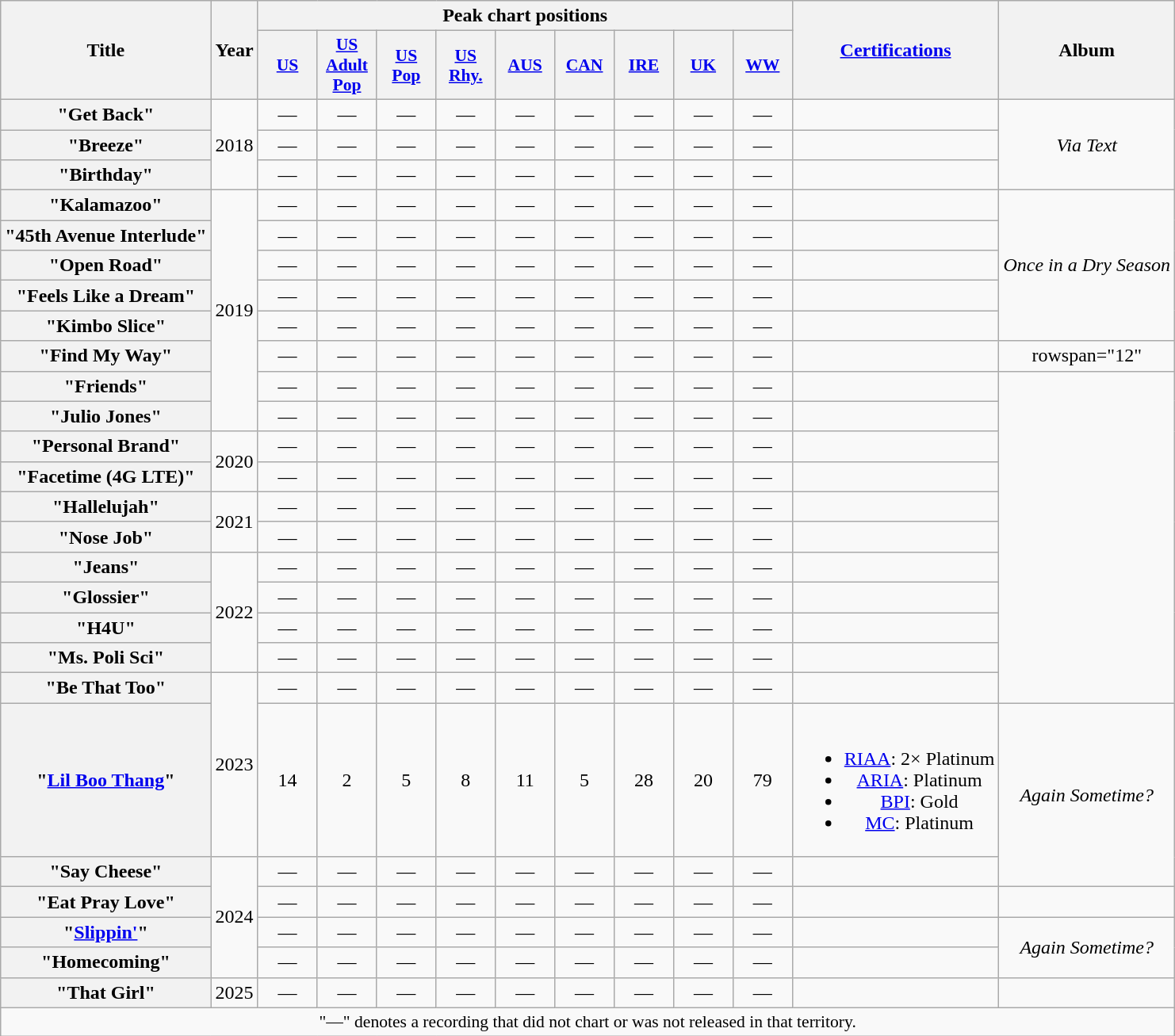<table class="wikitable plainrowheaders" style="text-align:center;">
<tr>
<th scope="col" rowspan="2">Title</th>
<th scope="col" rowspan="2">Year</th>
<th scope="col" colspan="9">Peak chart positions</th>
<th scope="col" rowspan="2"><a href='#'>Certifications</a></th>
<th scope="col" rowspan="2">Album</th>
</tr>
<tr>
<th scope="col" style="width:3em;font-size:90%;"><a href='#'>US</a><br></th>
<th scope="col" style="width:3em;font-size:90%;"><a href='#'>US<br>Adult<br>Pop</a><br></th>
<th scope="col" style="width:3em;font-size:90%;"><a href='#'>US<br>Pop</a><br></th>
<th scope="col" style="width:3em;font-size:90%;"><a href='#'>US<br>Rhy.</a><br></th>
<th scope="col" style="width:3em;font-size:90%;"><a href='#'>AUS</a><br></th>
<th scope="col" style="width:3em;font-size:90%;"><a href='#'>CAN</a><br></th>
<th scope="col" style="width:3em;font-size:90%;"><a href='#'>IRE</a><br></th>
<th scope="col" style="width:3em;font-size:90%;"><a href='#'>UK</a><br></th>
<th scope="col" style="width:3em;font-size:90%;"><a href='#'>WW</a><br></th>
</tr>
<tr>
<th scope="row">"Get Back"<br></th>
<td rowspan="3">2018</td>
<td>—</td>
<td>—</td>
<td>—</td>
<td>—</td>
<td>—</td>
<td>—</td>
<td>—</td>
<td>—</td>
<td>—</td>
<td></td>
<td rowspan="3"><em>Via Text</em></td>
</tr>
<tr>
<th scope="row">"Breeze"<br></th>
<td>—</td>
<td>—</td>
<td>—</td>
<td>—</td>
<td>—</td>
<td>—</td>
<td>—</td>
<td>—</td>
<td>—</td>
<td></td>
</tr>
<tr>
<th scope="row">"Birthday"<br></th>
<td>—</td>
<td>—</td>
<td>—</td>
<td>—</td>
<td>—</td>
<td>—</td>
<td>—</td>
<td>—</td>
<td>—</td>
<td></td>
</tr>
<tr>
<th scope="row">"Kalamazoo"<br></th>
<td rowspan="8">2019</td>
<td>—</td>
<td>—</td>
<td>—</td>
<td>—</td>
<td>—</td>
<td>—</td>
<td>—</td>
<td>—</td>
<td>—</td>
<td></td>
<td rowspan="5"><em>Once in a Dry Season</em></td>
</tr>
<tr>
<th scope="row">"45th Avenue Interlude"<br></th>
<td>—</td>
<td>—</td>
<td>—</td>
<td>—</td>
<td>—</td>
<td>—</td>
<td>—</td>
<td>—</td>
<td>—</td>
<td></td>
</tr>
<tr>
<th scope="row">"Open Road"</th>
<td>—</td>
<td>—</td>
<td>—</td>
<td>—</td>
<td>—</td>
<td>—</td>
<td>—</td>
<td>—</td>
<td>—</td>
<td></td>
</tr>
<tr>
<th scope="row">"Feels Like a Dream"</th>
<td>—</td>
<td>—</td>
<td>—</td>
<td>—</td>
<td>—</td>
<td>—</td>
<td>—</td>
<td>—</td>
<td>—</td>
<td></td>
</tr>
<tr>
<th scope="row">"Kimbo Slice"</th>
<td>—</td>
<td>—</td>
<td>—</td>
<td>—</td>
<td>—</td>
<td>—</td>
<td>—</td>
<td>—</td>
<td>—</td>
<td></td>
</tr>
<tr>
<th scope="row">"Find My Way"<br></th>
<td>—</td>
<td>—</td>
<td>—</td>
<td>—</td>
<td>—</td>
<td>—</td>
<td>—</td>
<td>—</td>
<td>—</td>
<td></td>
<td>rowspan="12" </td>
</tr>
<tr>
<th scope="row">"Friends"<br></th>
<td>—</td>
<td>—</td>
<td>—</td>
<td>—</td>
<td>—</td>
<td>—</td>
<td>—</td>
<td>—</td>
<td>—</td>
<td></td>
</tr>
<tr>
<th scope="row">"Julio Jones"</th>
<td>—</td>
<td>—</td>
<td>—</td>
<td>—</td>
<td>—</td>
<td>—</td>
<td>—</td>
<td>—</td>
<td>—</td>
<td></td>
</tr>
<tr>
<th scope="row">"Personal Brand"<br></th>
<td rowspan="2">2020</td>
<td>—</td>
<td>—</td>
<td>—</td>
<td>—</td>
<td>—</td>
<td>—</td>
<td>—</td>
<td>—</td>
<td>—</td>
<td></td>
</tr>
<tr>
<th scope="row">"Facetime (4G LTE)"<br></th>
<td>—</td>
<td>—</td>
<td>—</td>
<td>—</td>
<td>—</td>
<td>—</td>
<td>—</td>
<td>—</td>
<td>—</td>
<td></td>
</tr>
<tr>
<th scope="row">"Hallelujah"</th>
<td rowspan="2">2021</td>
<td>—</td>
<td>—</td>
<td>—</td>
<td>—</td>
<td>—</td>
<td>—</td>
<td>—</td>
<td>—</td>
<td>—</td>
<td></td>
</tr>
<tr>
<th scope="row">"Nose Job"<br></th>
<td>—</td>
<td>—</td>
<td>—</td>
<td>—</td>
<td>—</td>
<td>—</td>
<td>—</td>
<td>—</td>
<td>—</td>
<td></td>
</tr>
<tr>
<th scope="row">"Jeans"</th>
<td rowspan="4">2022</td>
<td>—</td>
<td>—</td>
<td>—</td>
<td>—</td>
<td>—</td>
<td>—</td>
<td>—</td>
<td>—</td>
<td>—</td>
<td></td>
</tr>
<tr>
<th scope="row">"Glossier"</th>
<td>—</td>
<td>—</td>
<td>—</td>
<td>—</td>
<td>—</td>
<td>—</td>
<td>—</td>
<td>—</td>
<td>—</td>
<td></td>
</tr>
<tr>
<th scope="row">"H4U"</th>
<td>—</td>
<td>—</td>
<td>—</td>
<td>—</td>
<td>—</td>
<td>—</td>
<td>—</td>
<td>—</td>
<td>—</td>
<td></td>
</tr>
<tr>
<th scope="row">"Ms. Poli Sci"</th>
<td>—</td>
<td>—</td>
<td>—</td>
<td>—</td>
<td>—</td>
<td>—</td>
<td>—</td>
<td>—</td>
<td>—</td>
<td></td>
</tr>
<tr>
<th scope="row">"Be That Too"</th>
<td rowspan="2">2023</td>
<td>—</td>
<td>—</td>
<td>—</td>
<td>—</td>
<td>—</td>
<td>—</td>
<td>—</td>
<td>—</td>
<td>—</td>
<td></td>
</tr>
<tr>
<th scope="row">"<a href='#'>Lil Boo Thang</a>" <br></th>
<td>14</td>
<td>2</td>
<td>5</td>
<td>8</td>
<td>11</td>
<td>5</td>
<td>28<br></td>
<td>20</td>
<td>79</td>
<td><br><ul><li><a href='#'>RIAA</a>: 2× Platinum</li><li><a href='#'>ARIA</a>: Platinum</li><li><a href='#'>BPI</a>: Gold</li><li><a href='#'>MC</a>: Platinum</li></ul></td>
<td rowspan="2"><em>Again Sometime?</em></td>
</tr>
<tr>
<th scope="row">"Say Cheese"</th>
<td rowspan="4">2024</td>
<td>—</td>
<td>—</td>
<td>—</td>
<td>—</td>
<td>—</td>
<td>—</td>
<td>—</td>
<td>—</td>
<td>—</td>
<td></td>
</tr>
<tr>
<th scope="row">"Eat Pray Love"</th>
<td>—</td>
<td>—</td>
<td>—</td>
<td>—</td>
<td>—</td>
<td>—</td>
<td>—</td>
<td>—</td>
<td>—</td>
<td></td>
<td></td>
</tr>
<tr>
<th scope="row">"<a href='#'>Slippin'</a>"<br></th>
<td>—</td>
<td>—</td>
<td>—</td>
<td>—</td>
<td>—</td>
<td>—</td>
<td>—</td>
<td>—</td>
<td>—</td>
<td></td>
<td rowspan="2"><em>Again Sometime?</em></td>
</tr>
<tr>
<th scope="row">"Homecoming"</th>
<td>—</td>
<td>—</td>
<td>—</td>
<td>—</td>
<td>—</td>
<td>—</td>
<td>—</td>
<td>—</td>
<td>—</td>
<td></td>
</tr>
<tr>
<th scope="row">"That Girl"<br></th>
<td>2025</td>
<td>—</td>
<td>—</td>
<td>—</td>
<td>—</td>
<td>—</td>
<td>—</td>
<td>—</td>
<td>—</td>
<td>—</td>
<td></td>
<td></td>
</tr>
<tr>
<td colspan="13" style="font-size:90%;">"—" denotes a recording that did not chart or was not released in that territory.</td>
</tr>
</table>
